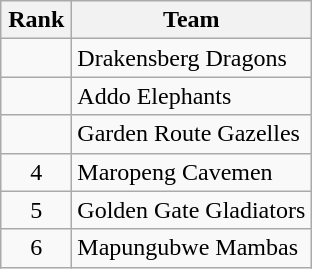<table class="wikitable">
<tr>
<th style="width: 40px;">Rank</th>
<th>Team</th>
</tr>
<tr>
<td style="text-align: center;"></td>
<td>Drakensberg Dragons</td>
</tr>
<tr>
<td style="text-align: center;"></td>
<td>Addo Elephants</td>
</tr>
<tr>
<td style="text-align: center;"></td>
<td>Garden Route Gazelles</td>
</tr>
<tr>
<td style="text-align: center;">4</td>
<td>Maropeng Cavemen</td>
</tr>
<tr>
<td style="text-align: center;">5</td>
<td>Golden Gate Gladiators</td>
</tr>
<tr>
<td style="text-align: center;">6</td>
<td>Mapungubwe Mambas</td>
</tr>
</table>
